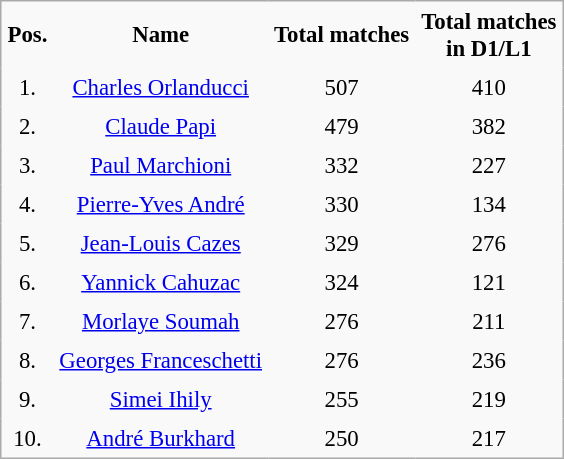<table class= border="2" cellpadding="4" cellspacing="0" style="text-align:center; margin: 1em 1em 1em 0; background: #f9f9f9; border:1px #aaa solid; border-collapse: collapse; font-size: 95%;">
<tr>
<th>Pos.</th>
<th>Name</th>
<th>Total matches</th>
<th>Total matches<br>in D1/L1</th>
</tr>
<tr>
<td>1.</td>
<td><a href='#'>Charles Orlanducci</a></td>
<td>507</td>
<td>410</td>
</tr>
<tr>
<td>2.</td>
<td><a href='#'>Claude Papi</a></td>
<td>479</td>
<td>382</td>
</tr>
<tr>
<td>3.</td>
<td><a href='#'>Paul Marchioni</a></td>
<td>332</td>
<td>227</td>
</tr>
<tr>
<td>4.</td>
<td><a href='#'>Pierre-Yves André</a></td>
<td>330</td>
<td>134</td>
</tr>
<tr>
<td>5.</td>
<td><a href='#'>Jean-Louis Cazes</a></td>
<td>329</td>
<td>276</td>
</tr>
<tr>
<td>6.</td>
<td><a href='#'>Yannick Cahuzac</a></td>
<td>324</td>
<td>121</td>
</tr>
<tr>
<td>7.</td>
<td><a href='#'>Morlaye Soumah</a></td>
<td>276</td>
<td>211</td>
</tr>
<tr>
<td>8.</td>
<td><a href='#'>Georges Franceschetti</a></td>
<td>276</td>
<td>236</td>
</tr>
<tr>
<td>9.</td>
<td><a href='#'>Simei Ihily</a></td>
<td>255</td>
<td>219</td>
</tr>
<tr>
<td>10.</td>
<td><a href='#'>André Burkhard</a></td>
<td>250</td>
<td>217</td>
</tr>
<tr>
</tr>
</table>
